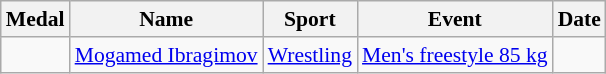<table class="wikitable" style="font-size:90%">
<tr>
<th>Medal</th>
<th>Name</th>
<th>Sport</th>
<th>Event</th>
<th>Date</th>
</tr>
<tr>
<td></td>
<td><a href='#'>Mogamed Ibragimov</a></td>
<td><a href='#'>Wrestling</a></td>
<td><a href='#'>Men's freestyle 85 kg</a></td>
<td></td>
</tr>
</table>
